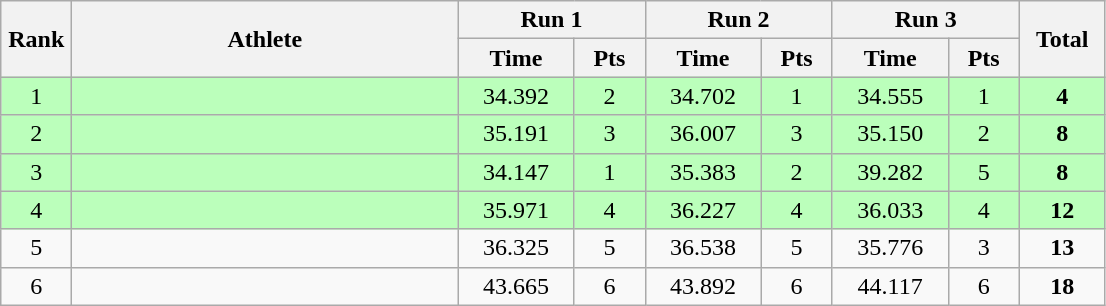<table class=wikitable style="text-align:center">
<tr>
<th rowspan="2" width=40>Rank</th>
<th rowspan="2" width=250>Athlete</th>
<th colspan="2">Run 1</th>
<th colspan="2">Run 2</th>
<th colspan="2">Run 3</th>
<th rowspan="2" width=50>Total</th>
</tr>
<tr>
<th width=70>Time</th>
<th width=40>Pts</th>
<th width=70>Time</th>
<th width=40>Pts</th>
<th width=70>Time</th>
<th width=40>Pts</th>
</tr>
<tr bgcolor=bbffbb>
<td>1</td>
<td align=left></td>
<td>34.392</td>
<td>2</td>
<td>34.702</td>
<td>1</td>
<td>34.555</td>
<td>1</td>
<td><strong>4</strong></td>
</tr>
<tr bgcolor=bbffbb>
<td>2</td>
<td align=left></td>
<td>35.191</td>
<td>3</td>
<td>36.007</td>
<td>3</td>
<td>35.150</td>
<td>2</td>
<td><strong>8</strong></td>
</tr>
<tr bgcolor=bbffbb>
<td>3</td>
<td align=left></td>
<td>34.147</td>
<td>1</td>
<td>35.383</td>
<td>2</td>
<td>39.282</td>
<td>5</td>
<td><strong>8</strong></td>
</tr>
<tr bgcolor=bbffbb>
<td>4</td>
<td align=left></td>
<td>35.971</td>
<td>4</td>
<td>36.227</td>
<td>4</td>
<td>36.033</td>
<td>4</td>
<td><strong>12</strong></td>
</tr>
<tr>
<td>5</td>
<td align=left></td>
<td>36.325</td>
<td>5</td>
<td>36.538</td>
<td>5</td>
<td>35.776</td>
<td>3</td>
<td><strong>13</strong></td>
</tr>
<tr>
<td>6</td>
<td align=left></td>
<td>43.665</td>
<td>6</td>
<td>43.892</td>
<td>6</td>
<td>44.117</td>
<td>6</td>
<td><strong>18</strong></td>
</tr>
</table>
